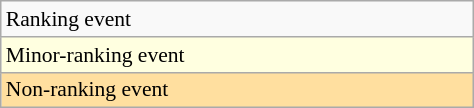<table class="wikitable" style="font-size:90%; width:25%;">
<tr>
<td>Ranking event</td>
</tr>
<tr style="background:lightyellow;">
<td> Minor-ranking event</td>
</tr>
<tr style="background:#ffdf9f;">
<td> Non-ranking event</td>
</tr>
</table>
